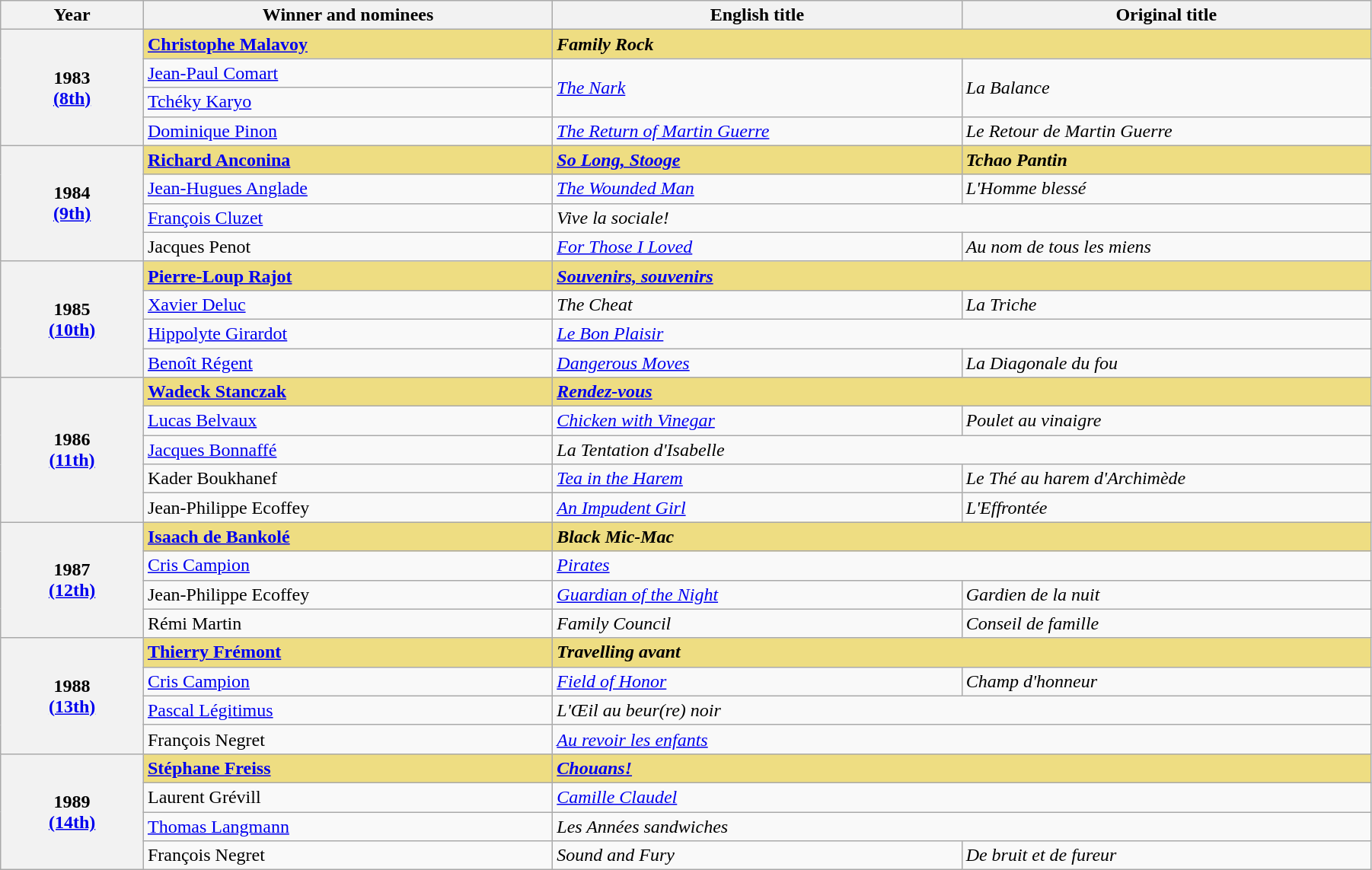<table class="wikitable" width="95%" cellpadding="5">
<tr>
<th width="100">Year</th>
<th width="300">Winner and nominees</th>
<th width="300">English title</th>
<th width="300">Original title</th>
</tr>
<tr>
<th rowspan="4" style="text-align:center;">1983<br><a href='#'>(8th)</a></th>
<td style="background:#eedd82;"><strong><a href='#'>Christophe Malavoy</a></strong></td>
<td colspan="2" style="background:#eedd82;"><strong><em>Family Rock</em></strong></td>
</tr>
<tr>
<td><a href='#'>Jean-Paul Comart</a></td>
<td rowspan="2"><em><a href='#'>The Nark</a></em></td>
<td rowspan="2"><em>La Balance</em></td>
</tr>
<tr>
<td><a href='#'>Tchéky Karyo</a></td>
</tr>
<tr>
<td><a href='#'>Dominique Pinon</a></td>
<td><em><a href='#'>The Return of Martin Guerre</a></em></td>
<td><em>Le Retour de Martin Guerre</em></td>
</tr>
<tr>
<th rowspan="4" style="text-align:center;">1984<br><a href='#'>(9th)</a></th>
<td style="background:#eedd82;"><strong><a href='#'>Richard Anconina</a></strong></td>
<td style="background:#eedd82;"><strong><em><a href='#'>So Long, Stooge</a></em></strong></td>
<td style="background:#eedd82;"><strong><em>Tchao Pantin</em></strong></td>
</tr>
<tr>
<td><a href='#'>Jean-Hugues Anglade</a></td>
<td><em><a href='#'>The Wounded Man</a></em></td>
<td><em>L'Homme blessé</em></td>
</tr>
<tr>
<td><a href='#'>François Cluzet</a></td>
<td colspan="2"><em>Vive la sociale!</em></td>
</tr>
<tr>
<td>Jacques Penot</td>
<td><em><a href='#'>For Those I Loved</a></em></td>
<td><em>Au nom de tous les miens</em></td>
</tr>
<tr>
<th rowspan="4" style="text-align:center;">1985<br><a href='#'>(10th)</a></th>
<td style="background:#eedd82;"><strong><a href='#'>Pierre-Loup Rajot</a></strong></td>
<td colspan="2" style="background:#eedd82;"><strong><em><a href='#'>Souvenirs, souvenirs</a></em></strong></td>
</tr>
<tr>
<td><a href='#'>Xavier Deluc</a></td>
<td><em>The Cheat</em></td>
<td><em>La Triche</em></td>
</tr>
<tr>
<td><a href='#'>Hippolyte Girardot</a></td>
<td colspan="2"><em><a href='#'>Le Bon Plaisir</a></em></td>
</tr>
<tr>
<td><a href='#'>Benoît Régent</a></td>
<td><em><a href='#'>Dangerous Moves</a></em></td>
<td><em>La Diagonale du fou</em></td>
</tr>
<tr>
<th rowspan="5" style="text-align:center;">1986<br><a href='#'>(11th)</a></th>
<td style="background:#eedd82;"><strong><a href='#'>Wadeck Stanczak</a></strong></td>
<td colspan="2" style="background:#eedd82;"><em><a href='#'><strong>Rendez-vous</strong></a></em></td>
</tr>
<tr>
<td><a href='#'>Lucas Belvaux</a></td>
<td><em><a href='#'>Chicken with Vinegar</a></em></td>
<td><em>Poulet au vinaigre</em></td>
</tr>
<tr>
<td><a href='#'>Jacques Bonnaffé</a></td>
<td colspan="2"><em>La Tentation d'Isabelle</em></td>
</tr>
<tr>
<td>Kader Boukhanef</td>
<td><em><a href='#'>Tea in the Harem</a></em></td>
<td><em>Le Thé au harem d'Archimède</em></td>
</tr>
<tr>
<td>Jean-Philippe Ecoffey</td>
<td><em><a href='#'>An Impudent Girl</a></em></td>
<td><em>L'Effrontée</em></td>
</tr>
<tr>
<th rowspan="4" style="text-align:center;">1987<br><a href='#'>(12th)</a></th>
<td style="background:#eedd82;"><strong><a href='#'>Isaach de Bankolé</a></strong></td>
<td colspan="2" style="background:#eedd82;"><strong><em>Black Mic-Mac</em></strong></td>
</tr>
<tr>
<td><a href='#'>Cris Campion</a></td>
<td colspan="2"><em><a href='#'>Pirates</a></em></td>
</tr>
<tr>
<td>Jean-Philippe Ecoffey</td>
<td><em><a href='#'>Guardian of the Night</a></em></td>
<td><em>Gardien de la nuit</em></td>
</tr>
<tr>
<td>Rémi Martin</td>
<td><em>Family Council</em></td>
<td><em>Conseil de famille</em></td>
</tr>
<tr>
<th rowspan="4" style="text-align:center;">1988<br><a href='#'>(13th)</a></th>
<td style="background:#eedd82;"><strong><a href='#'>Thierry Frémont</a></strong></td>
<td colspan="2" style="background:#eedd82;"><strong><em>Travelling avant</em></strong></td>
</tr>
<tr>
<td><a href='#'>Cris Campion</a></td>
<td><em><a href='#'>Field of Honor</a></em></td>
<td><em>Champ d'honneur</em></td>
</tr>
<tr>
<td><a href='#'>Pascal Légitimus</a></td>
<td colspan="2"><em>L'Œil au beur(re) noir</em></td>
</tr>
<tr>
<td>François Negret</td>
<td colspan="2"><em><a href='#'>Au revoir les enfants</a></em></td>
</tr>
<tr>
<th rowspan="4" style="text-align:center;">1989<br><a href='#'>(14th)</a></th>
<td style="background:#eedd82;"><strong><a href='#'>Stéphane Freiss</a></strong></td>
<td colspan="2" style="background:#eedd82;"><strong><em><a href='#'>Chouans!</a></em></strong></td>
</tr>
<tr>
<td>Laurent Grévill</td>
<td colspan="2"><em><a href='#'>Camille Claudel</a></em></td>
</tr>
<tr>
<td><a href='#'>Thomas Langmann</a></td>
<td colspan="2"><em>Les Années sandwiches</em></td>
</tr>
<tr>
<td>François Negret</td>
<td><em>Sound and Fury</em></td>
<td><em>De bruit et de fureur</em></td>
</tr>
</table>
